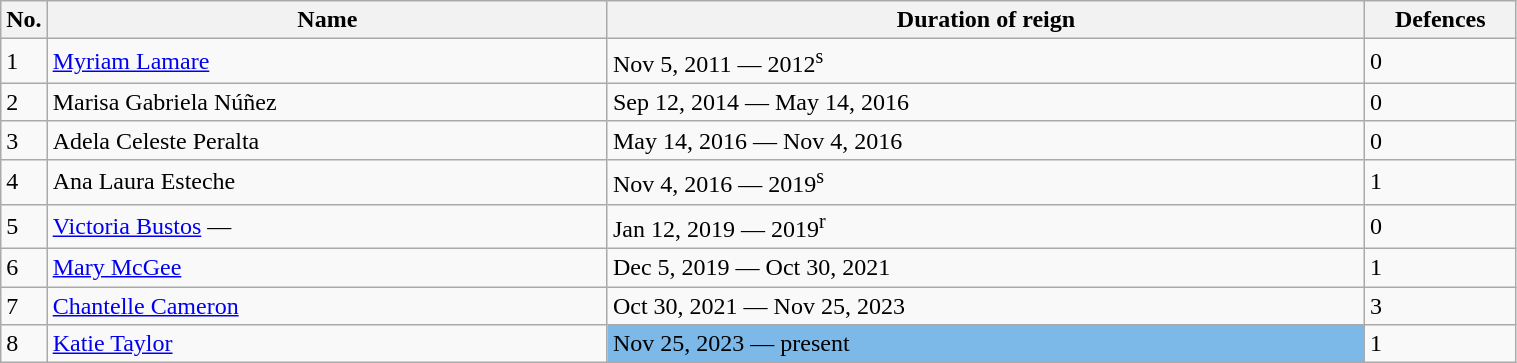<table class="wikitable" width=80%>
<tr>
<th width=3%>No.</th>
<th width=37%>Name</th>
<th width=50%>Duration of reign</th>
<th width=10%>Defences</th>
</tr>
<tr>
<td>1</td>
<td align=left> <a href='#'>Myriam Lamare</a></td>
<td>Nov 5, 2011 — 2012<sup>s</sup></td>
<td>0</td>
</tr>
<tr>
<td>2</td>
<td align=left> Marisa Gabriela Núñez</td>
<td>Sep 12, 2014 — May 14, 2016</td>
<td>0</td>
</tr>
<tr>
<td>3</td>
<td align=left> Adela Celeste Peralta</td>
<td>May 14, 2016 — Nov 4, 2016</td>
<td>0</td>
</tr>
<tr>
<td>4</td>
<td align=left> Ana Laura Esteche</td>
<td>Nov 4, 2016 — 2019<sup>s</sup></td>
<td>1</td>
</tr>
<tr>
<td>5</td>
<td align=left> <a href='#'>Victoria Bustos</a> — </td>
<td>Jan 12, 2019 — 2019<sup>r</sup></td>
<td>0</td>
</tr>
<tr>
<td>6</td>
<td align=left> <a href='#'>Mary McGee</a></td>
<td>Dec 5, 2019 — Oct 30, 2021</td>
<td>1</td>
</tr>
<tr>
<td>7</td>
<td align=left> <a href='#'>Chantelle Cameron</a></td>
<td>Oct 30, 2021 — Nov 25, 2023</td>
<td>3</td>
</tr>
<tr>
<td>8</td>
<td align=left> <a href='#'>Katie Taylor</a></td>
<td style="background:#7CB9E8;" width=5px>Nov 25, 2023 — present</td>
<td>1</td>
</tr>
</table>
